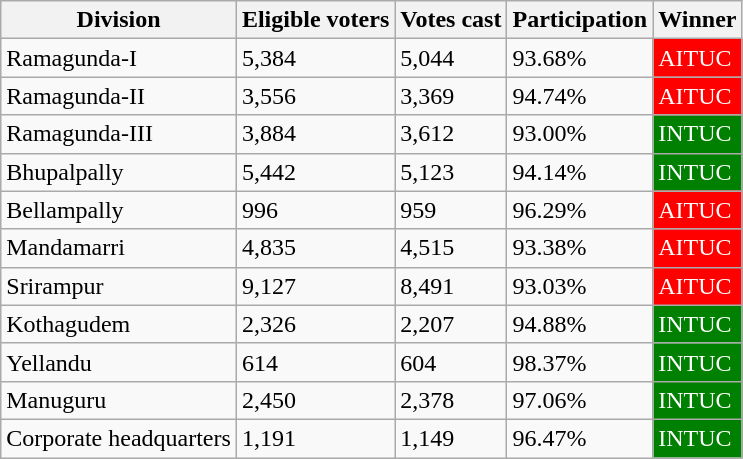<table class="wikitable">
<tr>
<th>Division</th>
<th>Eligible voters</th>
<th>Votes cast</th>
<th>Participation</th>
<th>Winner</th>
</tr>
<tr>
<td>Ramagunda-I</td>
<td>5,384</td>
<td>5,044</td>
<td>93.68%</td>
<td style="color: white; background-color: red;">AITUC</td>
</tr>
<tr>
<td>Ramagunda-II</td>
<td>3,556</td>
<td>3,369</td>
<td>94.74%</td>
<td style="color: white; background-color: red;">AITUC</td>
</tr>
<tr>
<td>Ramagunda-III</td>
<td>3,884</td>
<td>3,612</td>
<td>93.00%</td>
<td style="color: white; background-color: green;">INTUC</td>
</tr>
<tr>
<td>Bhupalpally</td>
<td>5,442</td>
<td>5,123</td>
<td>94.14%</td>
<td style="color: white; background-color: green;">INTUC</td>
</tr>
<tr>
<td>Bellampally</td>
<td>996</td>
<td>959</td>
<td>96.29%</td>
<td style="color: white; background-color: red;">AITUC</td>
</tr>
<tr>
<td>Mandamarri</td>
<td>4,835</td>
<td>4,515</td>
<td>93.38%</td>
<td style="color: white; background-color: red;">AITUC</td>
</tr>
<tr>
<td>Srirampur</td>
<td>9,127</td>
<td>8,491</td>
<td>93.03%</td>
<td style="color: white; background-color: red;">AITUC</td>
</tr>
<tr>
<td>Kothagudem</td>
<td>2,326</td>
<td>2,207</td>
<td>94.88%</td>
<td style="color: white; background-color: green;">INTUC</td>
</tr>
<tr>
<td>Yellandu</td>
<td>614</td>
<td>604</td>
<td>98.37%</td>
<td style="color: white; background-color: green;">INTUC</td>
</tr>
<tr>
<td>Manuguru</td>
<td>2,450</td>
<td>2,378</td>
<td>97.06%</td>
<td style="color: white; background-color: green;">INTUC</td>
</tr>
<tr>
<td>Corporate headquarters</td>
<td>1,191</td>
<td>1,149</td>
<td>96.47%</td>
<td style="color: white; background-color: green;">INTUC</td>
</tr>
</table>
